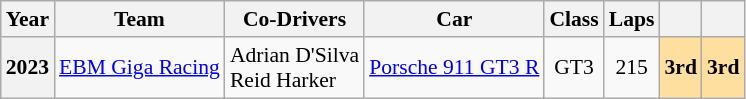<table class="wikitable" style="text-align:center; font-size:90%">
<tr>
<th>Year</th>
<th>Team</th>
<th>Co-Drivers</th>
<th>Car</th>
<th>Class</th>
<th>Laps</th>
<th></th>
<th></th>
</tr>
<tr>
<th>2023</th>
<td align="left"nowrap> <a href='#'>EBM Giga Racing</a></td>
<td align="left"nowrap> Adrian D'Silva<br> Reid Harker</td>
<td align="left"nowrap><a href='#'>Porsche 911 GT3 R</a></td>
<td>GT3</td>
<td>215</td>
<td style="background:#FFDF9F;"><strong>3rd</strong></td>
<td style="background:#FFDF9F;"><strong>3rd</strong></td>
</tr>
</table>
